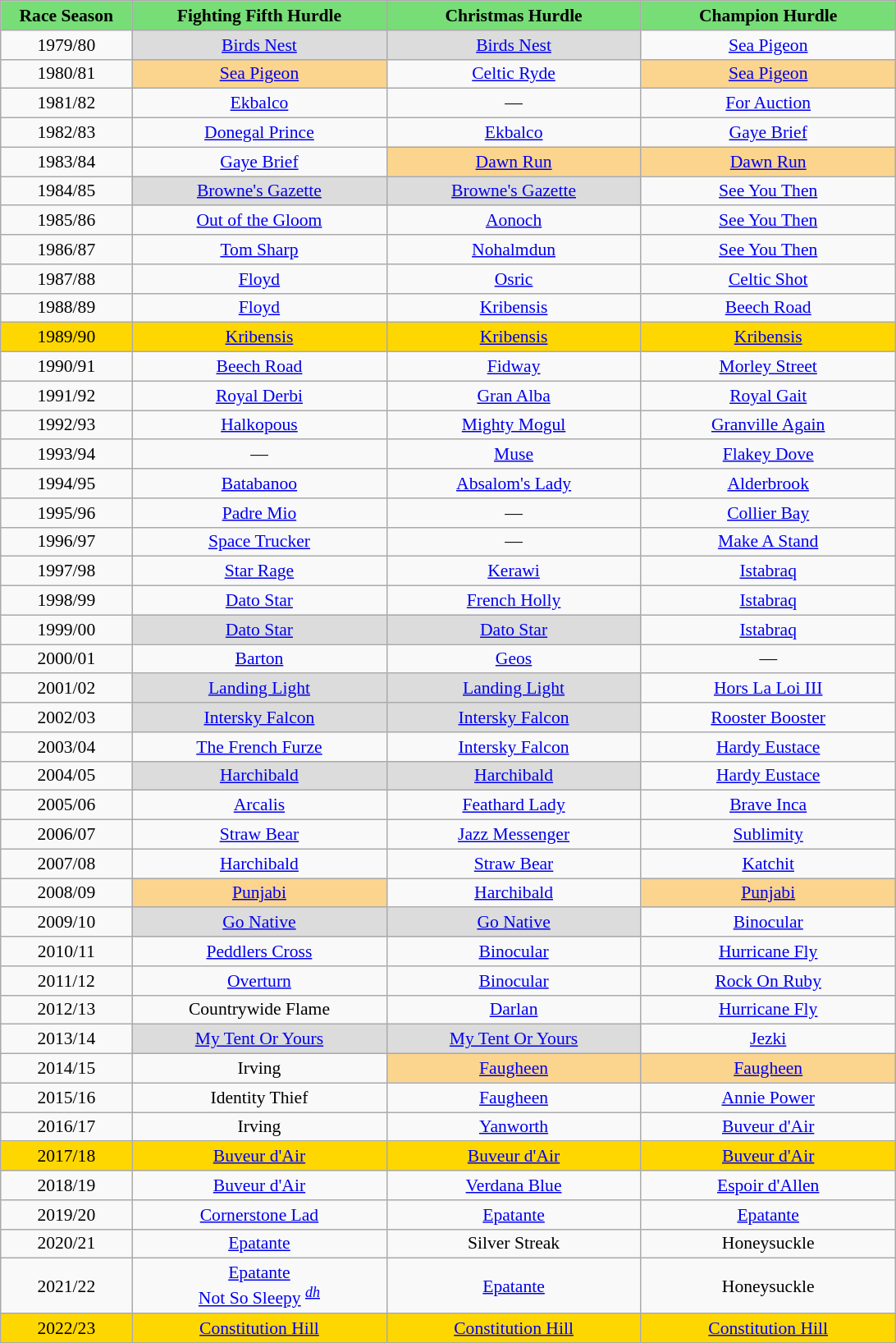<table class = "wikitable" | border="1" cellpadding="0" style="border-collapse: collapse; font-size:90%; text-align: center">
<tr bgcolor="#77dd77" align="center">
<td width="100px"><strong>Race Season</strong><br></td>
<td width="200px"><strong>Fighting Fifth Hurdle</strong><br></td>
<td width="200px"><strong>Christmas Hurdle</strong><br></td>
<td width="200px"><strong>Champion Hurdle</strong><br></td>
</tr>
<tr>
<td>1979/80</td>
<td style="background-color: #DCDCDC;"><a href='#'>Birds Nest</a></td>
<td style="background-color: #DCDCDC;"><a href='#'>Birds Nest</a></td>
<td><a href='#'>Sea Pigeon</a></td>
</tr>
<tr>
<td>1980/81</td>
<td style="background-color: #FBD48E;"><a href='#'>Sea Pigeon</a></td>
<td><a href='#'>Celtic Ryde</a></td>
<td style="background-color: #FBD48E;"><a href='#'>Sea Pigeon</a></td>
</tr>
<tr>
<td>1981/82</td>
<td><a href='#'>Ekbalco</a></td>
<td>—</td>
<td><a href='#'>For Auction</a></td>
</tr>
<tr>
<td>1982/83</td>
<td><a href='#'>Donegal Prince</a></td>
<td><a href='#'>Ekbalco</a></td>
<td><a href='#'>Gaye Brief</a></td>
</tr>
<tr>
<td>1983/84</td>
<td><a href='#'>Gaye Brief</a></td>
<td style="background-color: #FBD48E;"><a href='#'>Dawn Run</a></td>
<td style="background-color: #FBD48E;"><a href='#'>Dawn Run</a></td>
</tr>
<tr>
<td>1984/85</td>
<td style="background-color: #DCDCDC;"><a href='#'>Browne's Gazette</a></td>
<td style="background-color: #DCDCDC;"><a href='#'>Browne's Gazette</a></td>
<td><a href='#'>See You Then</a></td>
</tr>
<tr>
<td>1985/86</td>
<td><a href='#'>Out of the Gloom</a></td>
<td><a href='#'>Aonoch</a></td>
<td><a href='#'>See You Then</a></td>
</tr>
<tr>
<td>1986/87</td>
<td><a href='#'>Tom Sharp</a></td>
<td><a href='#'>Nohalmdun</a></td>
<td><a href='#'>See You Then</a></td>
</tr>
<tr>
<td>1987/88</td>
<td><a href='#'>Floyd</a></td>
<td><a href='#'>Osric</a></td>
<td><a href='#'>Celtic Shot</a></td>
</tr>
<tr>
<td>1988/89</td>
<td><a href='#'>Floyd</a></td>
<td><a href='#'>Kribensis</a></td>
<td><a href='#'>Beech Road</a></td>
</tr>
<tr style="background-color: gold;">
<td>1989/90</td>
<td><a href='#'>Kribensis</a></td>
<td><a href='#'>Kribensis</a></td>
<td><a href='#'>Kribensis</a></td>
</tr>
<tr>
<td>1990/91</td>
<td><a href='#'>Beech Road</a></td>
<td><a href='#'>Fidway</a></td>
<td><a href='#'>Morley Street</a></td>
</tr>
<tr>
<td>1991/92</td>
<td><a href='#'>Royal Derbi</a></td>
<td><a href='#'>Gran Alba</a></td>
<td><a href='#'>Royal Gait</a></td>
</tr>
<tr>
<td>1992/93</td>
<td><a href='#'>Halkopous</a></td>
<td><a href='#'>Mighty Mogul</a></td>
<td><a href='#'>Granville Again</a></td>
</tr>
<tr>
<td>1993/94</td>
<td>—</td>
<td><a href='#'>Muse</a></td>
<td><a href='#'>Flakey Dove</a></td>
</tr>
<tr>
<td>1994/95</td>
<td><a href='#'>Batabanoo</a></td>
<td><a href='#'>Absalom's Lady</a></td>
<td><a href='#'>Alderbrook</a></td>
</tr>
<tr>
<td>1995/96</td>
<td><a href='#'>Padre Mio</a></td>
<td>—</td>
<td><a href='#'>Collier Bay</a></td>
</tr>
<tr>
<td>1996/97</td>
<td><a href='#'>Space Trucker</a></td>
<td>—</td>
<td><a href='#'>Make A Stand</a></td>
</tr>
<tr>
<td>1997/98</td>
<td><a href='#'>Star Rage</a></td>
<td><a href='#'>Kerawi</a></td>
<td><a href='#'>Istabraq</a></td>
</tr>
<tr>
<td>1998/99</td>
<td><a href='#'>Dato Star</a></td>
<td><a href='#'>French Holly</a></td>
<td><a href='#'>Istabraq</a></td>
</tr>
<tr>
<td>1999/00</td>
<td style="background-color: #DCDCDC;"><a href='#'>Dato Star</a></td>
<td style="background-color: #DCDCDC;"><a href='#'>Dato Star</a></td>
<td><a href='#'>Istabraq</a></td>
</tr>
<tr>
<td>2000/01</td>
<td><a href='#'>Barton</a></td>
<td><a href='#'>Geos</a></td>
<td>—</td>
</tr>
<tr>
<td>2001/02</td>
<td style="background-color: #DCDCDC;"><a href='#'>Landing Light</a></td>
<td style="background-color: #DCDCDC;"><a href='#'>Landing Light</a></td>
<td><a href='#'>Hors La Loi III</a></td>
</tr>
<tr>
<td>2002/03</td>
<td style="background-color: #DCDCDC;"><a href='#'>Intersky Falcon</a></td>
<td style="background-color: #DCDCDC;"><a href='#'>Intersky Falcon</a></td>
<td><a href='#'>Rooster Booster</a></td>
</tr>
<tr>
<td>2003/04</td>
<td><a href='#'>The French Furze</a></td>
<td><a href='#'>Intersky Falcon</a></td>
<td><a href='#'>Hardy Eustace</a></td>
</tr>
<tr>
<td>2004/05</td>
<td style="background-color: #DCDCDC;"><a href='#'>Harchibald</a></td>
<td style="background-color: #DCDCDC;"><a href='#'>Harchibald</a></td>
<td><a href='#'>Hardy Eustace</a></td>
</tr>
<tr>
<td>2005/06</td>
<td><a href='#'>Arcalis</a></td>
<td><a href='#'>Feathard Lady</a></td>
<td><a href='#'>Brave Inca</a></td>
</tr>
<tr>
<td>2006/07</td>
<td><a href='#'>Straw Bear</a></td>
<td><a href='#'>Jazz Messenger</a></td>
<td><a href='#'>Sublimity</a></td>
</tr>
<tr>
<td>2007/08</td>
<td><a href='#'>Harchibald</a></td>
<td><a href='#'>Straw Bear</a></td>
<td><a href='#'>Katchit</a></td>
</tr>
<tr>
<td>2008/09</td>
<td style="background-color: #FBD48E;"><a href='#'>Punjabi</a></td>
<td><a href='#'>Harchibald</a></td>
<td style="background-color: #FBD48E;"><a href='#'>Punjabi</a></td>
</tr>
<tr>
<td>2009/10</td>
<td style="background-color: #DCDCDC;"><a href='#'>Go Native</a></td>
<td style="background-color: #DCDCDC;"><a href='#'>Go Native</a></td>
<td><a href='#'>Binocular</a></td>
</tr>
<tr>
<td>2010/11</td>
<td><a href='#'>Peddlers Cross</a></td>
<td><a href='#'>Binocular</a></td>
<td><a href='#'>Hurricane Fly</a></td>
</tr>
<tr>
<td>2011/12</td>
<td><a href='#'>Overturn</a></td>
<td><a href='#'>Binocular</a></td>
<td><a href='#'>Rock On Ruby</a></td>
</tr>
<tr>
<td>2012/13</td>
<td>Countrywide Flame</td>
<td><a href='#'>Darlan</a></td>
<td><a href='#'>Hurricane Fly</a></td>
</tr>
<tr>
<td>2013/14</td>
<td style="background-color: #DCDCDC;"><a href='#'>My Tent Or Yours</a></td>
<td style="background-color: #DCDCDC;"><a href='#'>My Tent Or Yours</a></td>
<td><a href='#'>Jezki</a></td>
</tr>
<tr>
<td>2014/15</td>
<td>Irving</td>
<td style="background-color: #FBD48E;"><a href='#'>Faugheen</a></td>
<td style="background-color: #FBD48E;"><a href='#'>Faugheen</a></td>
</tr>
<tr>
<td>2015/16</td>
<td>Identity Thief</td>
<td><a href='#'>Faugheen</a></td>
<td><a href='#'>Annie Power</a></td>
</tr>
<tr>
<td>2016/17</td>
<td>Irving</td>
<td><a href='#'>Yanworth</a></td>
<td><a href='#'>Buveur d'Air</a></td>
</tr>
<tr style="background-color: gold;">
<td>2017/18</td>
<td><a href='#'>Buveur d'Air</a></td>
<td><a href='#'>Buveur d'Air</a></td>
<td><a href='#'>Buveur d'Air</a></td>
</tr>
<tr>
<td>2018/19</td>
<td><a href='#'>Buveur d'Air</a></td>
<td><a href='#'>Verdana Blue</a></td>
<td><a href='#'>Espoir d'Allen</a></td>
</tr>
<tr>
<td>2019/20</td>
<td><a href='#'>Cornerstone Lad</a></td>
<td><a href='#'>Epatante</a></td>
<td><a href='#'>Epatante</a></td>
</tr>
<tr>
<td>2020/21</td>
<td><a href='#'>Epatante</a></td>
<td>Silver Streak</td>
<td>Honeysuckle</td>
</tr>
<tr>
<td>2021/22</td>
<td><a href='#'>Epatante</a><br><a href='#'>Not So Sleepy</a> <sup><em><a href='#'>dh</a></em></sup></td>
<td><a href='#'>Epatante</a></td>
<td>Honeysuckle</td>
</tr>
<tr style="background-color: gold;">
<td>2022/23</td>
<td><a href='#'>Constitution Hill</a></td>
<td><a href='#'>Constitution Hill</a></td>
<td><a href='#'>Constitution Hill</a></td>
</tr>
</table>
